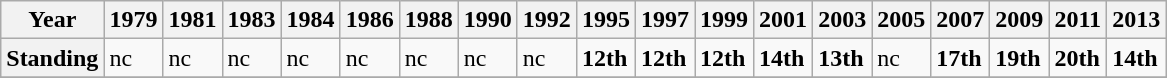<table class="wikitable">
<tr>
<th>Year</th>
<th>1979</th>
<th>1981</th>
<th>1983</th>
<th>1984</th>
<th>1986</th>
<th>1988</th>
<th>1990</th>
<th>1992</th>
<th>1995</th>
<th>1997</th>
<th>1999</th>
<th>2001</th>
<th>2003</th>
<th>2005</th>
<th>2007</th>
<th>2009</th>
<th>2011</th>
<th>2013</th>
</tr>
<tr>
<th>Standing</th>
<td>nc</td>
<td>nc</td>
<td>nc</td>
<td>nc</td>
<td>nc</td>
<td>nc</td>
<td>nc</td>
<td>nc</td>
<td><strong>12th</strong></td>
<td><strong>12th</strong></td>
<td><strong>12th</strong></td>
<td><strong>14th</strong></td>
<td><strong>13th</strong></td>
<td>nc</td>
<td><strong>17th</strong></td>
<td><strong>19th</strong></td>
<td><strong>20th</strong></td>
<td><strong>14th</strong></td>
</tr>
<tr>
</tr>
</table>
